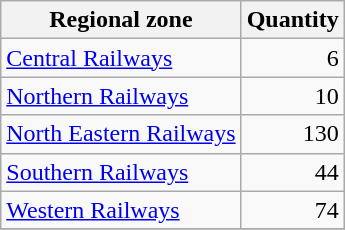<table class="wikitable" style="text-align:center">
<tr>
<th>Regional zone</th>
<th>Quantity</th>
</tr>
<tr style="text-align:right">
<td style="text-align:left"><a href='#'>Central Railways</a></td>
<td>6</td>
</tr>
<tr style="text-align:right">
<td style="text-align:left"><a href='#'>Northern Railways</a></td>
<td>10</td>
</tr>
<tr style="text-align:right">
<td style="text-align:left"><a href='#'>North Eastern Railways</a></td>
<td>130</td>
</tr>
<tr style="text-align:right">
<td style="text-align:left"><a href='#'>Southern Railways</a></td>
<td>44</td>
</tr>
<tr style="text-align:right">
<td style="text-align:left"><a href='#'>Western Railways</a></td>
<td>74</td>
</tr>
<tr>
</tr>
</table>
